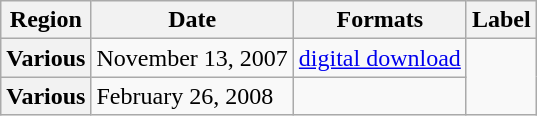<table class="wikitable plainrowheaders">
<tr>
<th scope="col">Region</th>
<th scope="col">Date</th>
<th scope="col">Formats</th>
<th scope="col">Label</th>
</tr>
<tr>
<th scope="row">Various</th>
<td rowspan="1">November 13, 2007</td>
<td rowspan="1"><a href='#'>digital download</a></td>
<td rowspan="2"></td>
</tr>
<tr>
<th scope="row">Various</th>
<td>February 26, 2008</td>
<td></td>
</tr>
</table>
